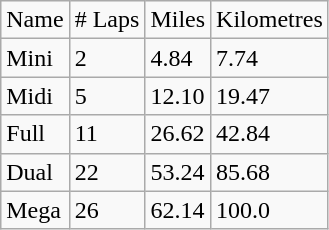<table class="wikitable">
<tr>
<td>Name</td>
<td># Laps</td>
<td>Miles</td>
<td>Kilometres</td>
</tr>
<tr>
<td>Mini</td>
<td>2</td>
<td>4.84</td>
<td>7.74</td>
</tr>
<tr>
<td>Midi</td>
<td>5</td>
<td>12.10</td>
<td>19.47</td>
</tr>
<tr>
<td>Full</td>
<td>11</td>
<td>26.62</td>
<td>42.84</td>
</tr>
<tr>
<td>Dual</td>
<td>22</td>
<td>53.24</td>
<td>85.68</td>
</tr>
<tr>
<td>Mega</td>
<td>26</td>
<td>62.14</td>
<td>100.0</td>
</tr>
</table>
